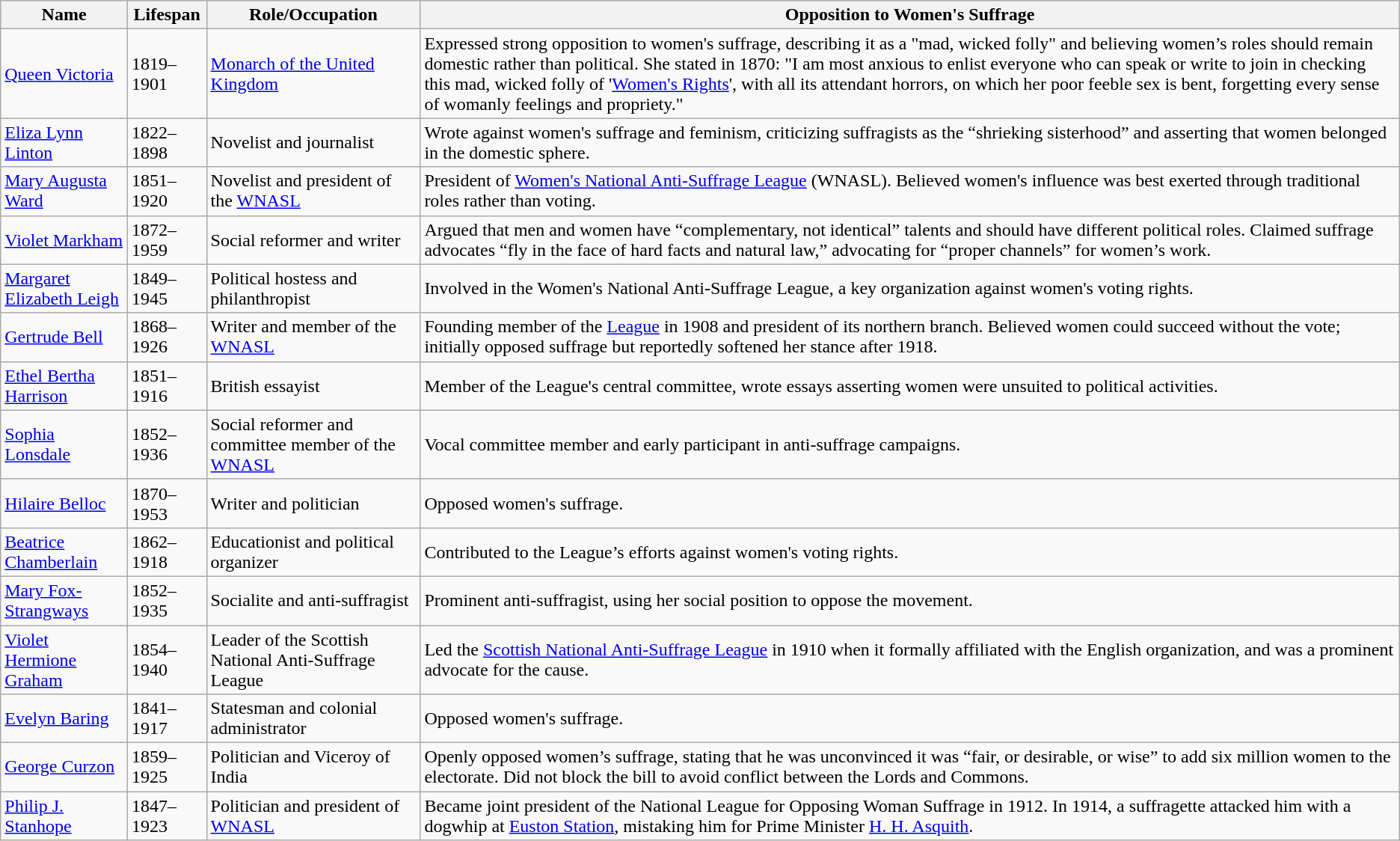<table class="wikitable sortable">
<tr>
<th>Name</th>
<th>Lifespan</th>
<th>Role/Occupation</th>
<th>Opposition to Women's Suffrage</th>
</tr>
<tr>
<td><a href='#'>Queen Victoria</a></td>
<td>1819–1901</td>
<td><a href='#'>Monarch of the United Kingdom</a></td>
<td>Expressed strong opposition to women's suffrage, describing it as a "mad, wicked folly" and believing women’s roles should remain domestic rather than political. She stated in 1870: "I am most anxious to enlist everyone who can speak or write to join in checking this mad, wicked folly of '<a href='#'>Women's Rights</a>', with all its attendant horrors, on which her poor feeble sex is bent, forgetting every sense of womanly feelings and propriety."</td>
</tr>
<tr>
<td><a href='#'>Eliza Lynn Linton</a></td>
<td>1822–1898</td>
<td>Novelist and journalist</td>
<td>Wrote against women's suffrage and feminism, criticizing suffragists as the “shrieking sisterhood” and asserting that women belonged in the domestic sphere.</td>
</tr>
<tr>
<td><a href='#'>Mary Augusta Ward</a></td>
<td>1851–1920</td>
<td>Novelist and president of the <a href='#'>WNASL</a></td>
<td>President of <a href='#'>Women's National Anti-Suffrage League</a> (WNASL). Believed women's influence was best exerted through traditional roles rather than voting.</td>
</tr>
<tr>
<td><a href='#'>Violet Markham</a></td>
<td>1872–1959</td>
<td>Social reformer and writer</td>
<td>Argued that men and women have “complementary, not identical” talents and should have different political roles. Claimed suffrage advocates “fly in the face of hard facts and natural law,” advocating for “proper channels” for women’s work.</td>
</tr>
<tr>
<td><a href='#'>Margaret Elizabeth Leigh</a></td>
<td>1849–1945</td>
<td>Political hostess and philanthropist</td>
<td>Involved in the Women's National Anti-Suffrage League, a key organization against women's voting rights.</td>
</tr>
<tr>
<td><a href='#'>Gertrude Bell</a></td>
<td>1868–1926</td>
<td>Writer and member of the <a href='#'>WNASL</a></td>
<td>Founding member of the <a href='#'>League</a> in 1908 and president of its northern branch. Believed women could succeed without the vote; initially opposed suffrage but reportedly softened her stance after 1918.</td>
</tr>
<tr>
<td><a href='#'>Ethel Bertha Harrison</a></td>
<td>1851–1916</td>
<td>British essayist</td>
<td>Member of the League's central committee, wrote essays asserting women were unsuited to political activities.</td>
</tr>
<tr>
<td><a href='#'>Sophia Lonsdale</a></td>
<td>1852–1936</td>
<td>Social reformer and committee member of the <a href='#'>WNASL</a></td>
<td>Vocal committee member and early participant in anti-suffrage campaigns.</td>
</tr>
<tr>
<td><a href='#'>Hilaire Belloc</a></td>
<td>1870–1953</td>
<td>Writer and politician</td>
<td>Opposed women's suffrage.</td>
</tr>
<tr>
<td><a href='#'>Beatrice Chamberlain</a></td>
<td>1862–1918</td>
<td>Educationist and political organizer</td>
<td>Contributed to the League’s efforts against women's voting rights.</td>
</tr>
<tr>
<td><a href='#'>Mary Fox-Strangways</a></td>
<td>1852–1935</td>
<td>Socialite and anti-suffragist</td>
<td>Prominent anti-suffragist, using her social position to oppose the movement.</td>
</tr>
<tr>
<td><a href='#'>Violet Hermione Graham</a></td>
<td>1854–1940</td>
<td>Leader of the Scottish National Anti-Suffrage League</td>
<td>Led the <a href='#'>Scottish National Anti-Suffrage League</a> in 1910 when it formally affiliated with the English organization, and was a prominent advocate for the cause.</td>
</tr>
<tr>
<td><a href='#'>Evelyn Baring</a></td>
<td>1841–1917</td>
<td>Statesman and colonial administrator</td>
<td>Opposed women's suffrage.</td>
</tr>
<tr>
<td><a href='#'>George Curzon</a></td>
<td>1859–1925</td>
<td>Politician and Viceroy of India</td>
<td>Openly opposed women’s suffrage, stating that he was unconvinced it was “fair, or desirable, or wise” to add six million women to the electorate. Did not block the bill to avoid conflict between the Lords and Commons.</td>
</tr>
<tr>
<td><a href='#'>Philip J. Stanhope</a></td>
<td>1847–1923</td>
<td>Politician and president of <a href='#'>WNASL</a></td>
<td>Became joint president of the National League for Opposing Woman Suffrage in 1912. In 1914, a suffragette attacked him with a dogwhip at <a href='#'>Euston Station</a>, mistaking him for Prime Minister <a href='#'>H. H. Asquith</a>.</td>
</tr>
</table>
